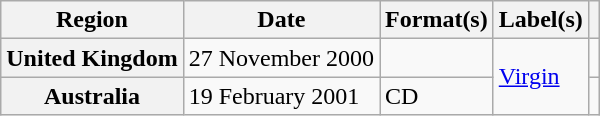<table class="wikitable plainrowheaders">
<tr>
<th scope="col">Region</th>
<th scope="col">Date</th>
<th scope="col">Format(s)</th>
<th scope="col">Label(s)</th>
<th scope="col"></th>
</tr>
<tr>
<th scope="row">United Kingdom</th>
<td>27 November 2000</td>
<td></td>
<td rowspan="2"><a href='#'>Virgin</a></td>
<td></td>
</tr>
<tr>
<th scope="row">Australia</th>
<td>19 February 2001</td>
<td>CD</td>
<td></td>
</tr>
</table>
